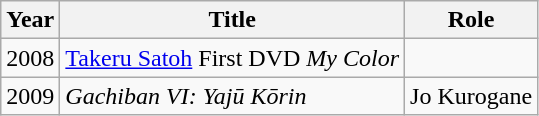<table class="wikitable">
<tr>
<th>Year</th>
<th>Title</th>
<th>Role</th>
</tr>
<tr>
<td>2008</td>
<td><a href='#'>Takeru Satoh</a> First DVD <em>My Color</em></td>
<td></td>
</tr>
<tr>
<td>2009</td>
<td><em>Gachiban VI: Yajū Kōrin</em></td>
<td>Jo Kurogane</td>
</tr>
</table>
